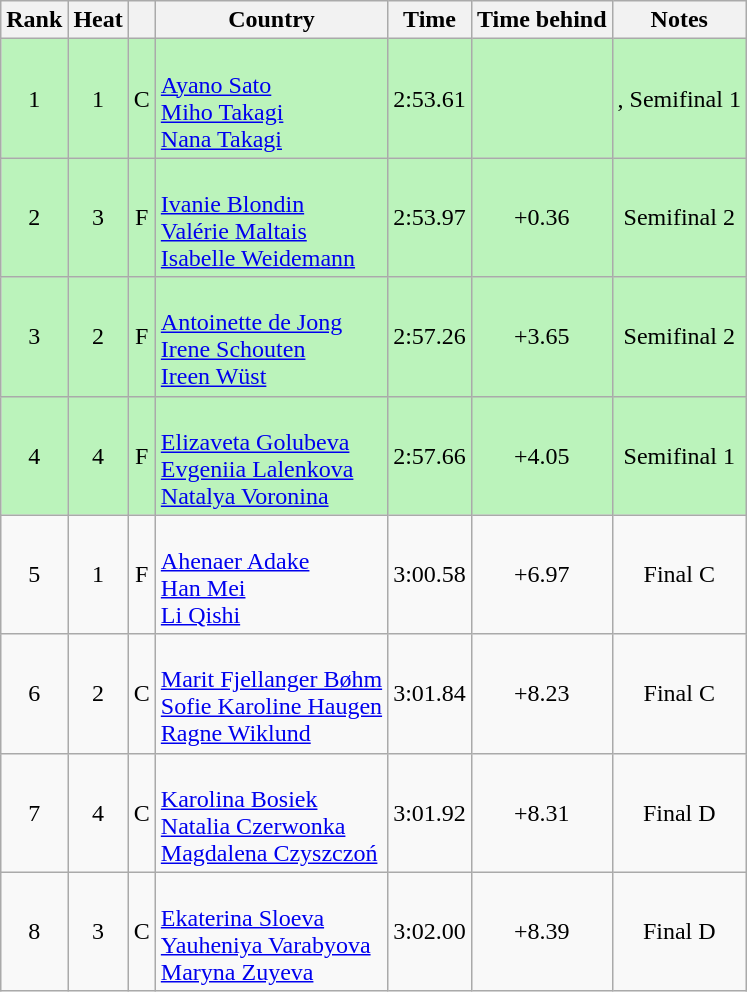<table class="wikitable sortable" style="text-align:center">
<tr>
<th>Rank</th>
<th>Heat</th>
<th></th>
<th>Country</th>
<th>Time</th>
<th>Time behind</th>
<th>Notes</th>
</tr>
<tr bgcolor=#bbf3bb>
<td>1</td>
<td>1</td>
<td>C</td>
<td align=left><br><a href='#'>Ayano Sato</a><br><a href='#'>Miho Takagi</a><br><a href='#'>Nana Takagi</a></td>
<td>2:53.61</td>
<td></td>
<td>, Semifinal 1</td>
</tr>
<tr bgcolor=#bbf3bb>
<td>2</td>
<td>3</td>
<td>F</td>
<td align=left><br><a href='#'>Ivanie Blondin</a><br><a href='#'>Valérie Maltais</a><br><a href='#'>Isabelle Weidemann</a></td>
<td>2:53.97</td>
<td>+0.36</td>
<td>Semifinal 2</td>
</tr>
<tr bgcolor=#bbf3bb>
<td>3</td>
<td>2</td>
<td>F</td>
<td align=left><br><a href='#'>Antoinette de Jong</a><br><a href='#'>Irene Schouten</a><br><a href='#'>Ireen Wüst</a></td>
<td>2:57.26</td>
<td>+3.65</td>
<td>Semifinal 2</td>
</tr>
<tr bgcolor=#bbf3bb>
<td>4</td>
<td>4</td>
<td>F</td>
<td align=left><br><a href='#'>Elizaveta Golubeva</a><br><a href='#'>Evgeniia Lalenkova</a><br><a href='#'>Natalya Voronina</a></td>
<td>2:57.66</td>
<td>+4.05</td>
<td>Semifinal 1</td>
</tr>
<tr>
<td>5</td>
<td>1</td>
<td>F</td>
<td align=left><br><a href='#'>Ahenaer Adake</a><br><a href='#'>Han Mei</a><br><a href='#'>Li Qishi</a></td>
<td>3:00.58</td>
<td>+6.97</td>
<td>Final C</td>
</tr>
<tr>
<td>6</td>
<td>2</td>
<td>C</td>
<td align=left><br><a href='#'>Marit Fjellanger Bøhm</a><br><a href='#'>Sofie Karoline Haugen</a><br><a href='#'>Ragne Wiklund</a></td>
<td>3:01.84</td>
<td>+8.23</td>
<td>Final C</td>
</tr>
<tr>
<td>7</td>
<td>4</td>
<td>C</td>
<td align=left><br><a href='#'>Karolina Bosiek</a><br><a href='#'>Natalia Czerwonka</a><br><a href='#'>Magdalena Czyszczoń</a></td>
<td>3:01.92</td>
<td>+8.31</td>
<td>Final D</td>
</tr>
<tr>
<td>8</td>
<td>3</td>
<td>C</td>
<td align=left><br><a href='#'>Ekaterina Sloeva</a><br><a href='#'>Yauheniya Varabyova</a><br><a href='#'>Maryna Zuyeva</a></td>
<td>3:02.00</td>
<td>+8.39</td>
<td>Final D</td>
</tr>
</table>
